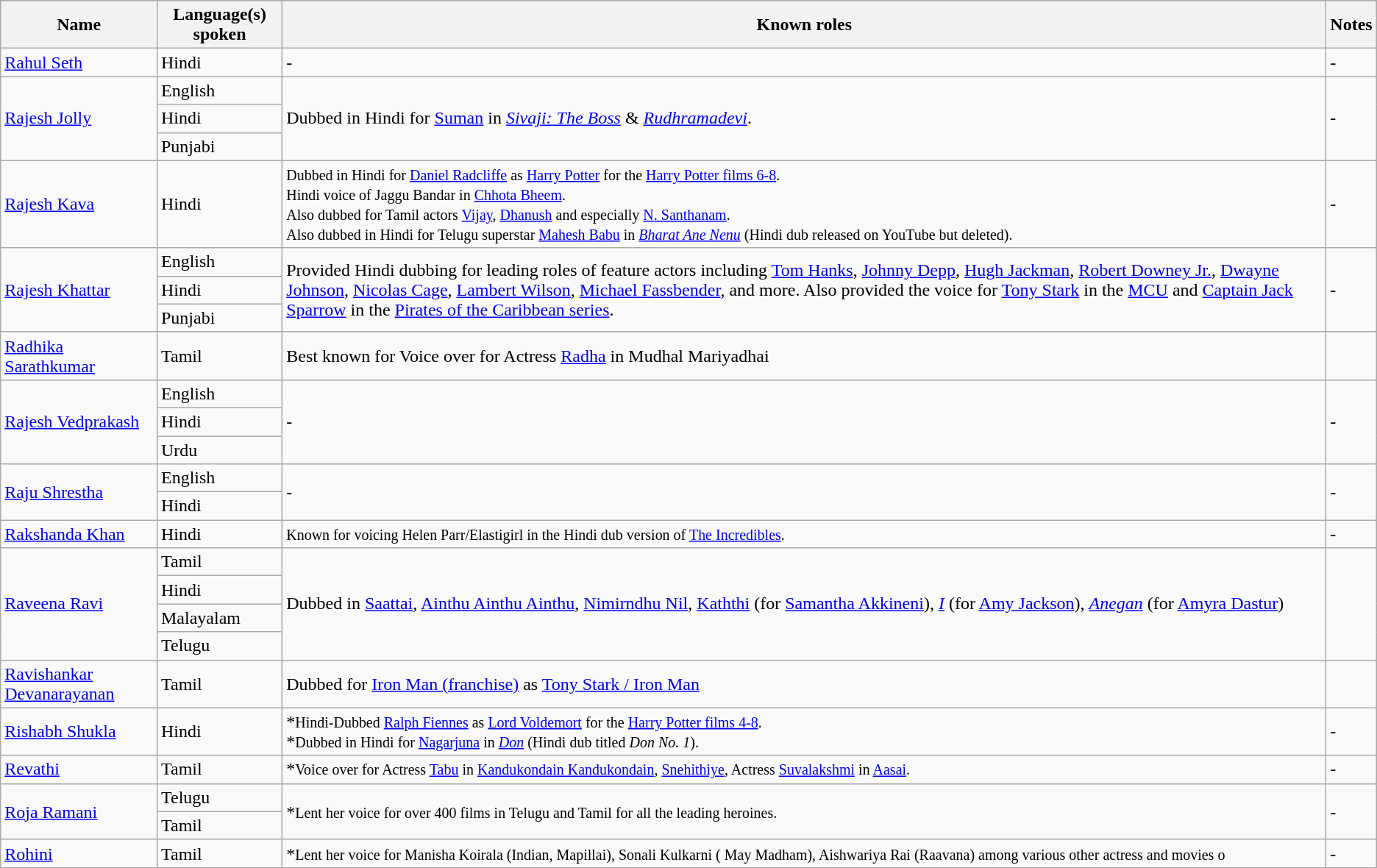<table class="wikitable sortable">
<tr>
<th>Name</th>
<th>Language(s) spoken</th>
<th>Known roles</th>
<th>Notes</th>
</tr>
<tr>
<td><a href='#'>Rahul Seth</a></td>
<td>Hindi</td>
<td>-</td>
<td>-</td>
</tr>
<tr>
<td rowspan="3"><a href='#'>Rajesh Jolly</a></td>
<td>English</td>
<td rowspan="3">Dubbed in Hindi for <a href='#'>Suman</a> in <em><a href='#'>Sivaji: The Boss</a></em> & <em><a href='#'>Rudhramadevi</a></em>.</td>
<td rowspan="3">-</td>
</tr>
<tr>
<td>Hindi</td>
</tr>
<tr>
<td>Punjabi</td>
</tr>
<tr>
<td><a href='#'>Rajesh Kava</a></td>
<td>Hindi</td>
<td><small>Dubbed in Hindi for <a href='#'>Daniel Radcliffe</a> as <a href='#'>Harry Potter</a> for the <a href='#'>Harry Potter films 6-8</a>.<br>Hindi voice of Jaggu Bandar in <a href='#'>Chhota Bheem</a>.<br>Also dubbed for Tamil actors <a href='#'>Vijay</a>, <a href='#'>Dhanush</a> and especially <a href='#'>N. Santhanam</a>.<br>Also dubbed in Hindi for Telugu superstar <a href='#'>Mahesh Babu</a> in <em><a href='#'>Bharat Ane Nenu</a></em> (Hindi dub released on YouTube but deleted).</small></td>
<td>-</td>
</tr>
<tr>
<td rowspan="3"><a href='#'>Rajesh Khattar</a></td>
<td>English</td>
<td rowspan="3">Provided Hindi dubbing for leading roles of feature actors including <a href='#'>Tom Hanks</a>, <a href='#'>Johnny Depp</a>, <a href='#'>Hugh Jackman</a>, <a href='#'>Robert Downey Jr.</a>, <a href='#'>Dwayne Johnson</a>, <a href='#'>Nicolas Cage</a>, <a href='#'>Lambert Wilson</a>, <a href='#'>Michael Fassbender</a>, and more. Also provided the voice for <a href='#'>Tony Stark</a> in the <a href='#'>MCU</a> and <a href='#'>Captain Jack Sparrow</a> in the <a href='#'>Pirates of the Caribbean series</a>.</td>
<td rowspan="3">-</td>
</tr>
<tr>
<td>Hindi</td>
</tr>
<tr>
<td>Punjabi</td>
</tr>
<tr>
<td><a href='#'>Radhika Sarathkumar</a></td>
<td>Tamil</td>
<td>Best known for Voice over for Actress <a href='#'>Radha</a> in Mudhal Mariyadhai</td>
<td></td>
</tr>
<tr>
<td rowspan="3"><a href='#'>Rajesh Vedprakash</a></td>
<td>English</td>
<td rowspan="3">-</td>
<td rowspan="3">-</td>
</tr>
<tr>
<td>Hindi</td>
</tr>
<tr>
<td>Urdu</td>
</tr>
<tr>
<td rowspan="2"><a href='#'>Raju Shrestha</a></td>
<td>English</td>
<td rowspan="2">-</td>
<td rowspan="2">-</td>
</tr>
<tr>
<td>Hindi</td>
</tr>
<tr>
<td><a href='#'>Rakshanda Khan</a></td>
<td>Hindi</td>
<td><small>Known for voicing Helen Parr/Elastigirl in the Hindi dub version of <a href='#'>The Incredibles</a>.</small></td>
<td>-</td>
</tr>
<tr>
<td rowspan="4"><a href='#'>Raveena Ravi</a></td>
<td>Tamil</td>
<td rowspan="4">Dubbed in <a href='#'>Saattai</a>, <a href='#'>Ainthu Ainthu Ainthu</a>, <a href='#'>Nimirndhu Nil</a>, <a href='#'>Kaththi</a> (for <a href='#'>Samantha Akkineni</a>), <em><a href='#'>I</a></em> (for <a href='#'>Amy Jackson</a>), <em><a href='#'>Anegan</a></em> (for <a href='#'>Amyra Dastur</a>)</td>
<td rowspan="4"></td>
</tr>
<tr>
<td>Hindi</td>
</tr>
<tr>
<td>Malayalam</td>
</tr>
<tr>
<td>Telugu</td>
</tr>
<tr>
<td><a href='#'>Ravishankar Devanarayanan</a></td>
<td>Tamil</td>
<td>Dubbed for <a href='#'>Iron Man (franchise)</a> as <a href='#'>Tony Stark / Iron Man</a></td>
<td></td>
</tr>
<tr>
<td><a href='#'>Rishabh Shukla</a></td>
<td>Hindi</td>
<td>*<small>Hindi-Dubbed <a href='#'>Ralph Fiennes</a> as <a href='#'>Lord Voldemort</a> for the <a href='#'>Harry Potter films 4-8</a>.</small><br>*<small>Dubbed in Hindi for <a href='#'>Nagarjuna</a> in <em><a href='#'>Don</a></em> (Hindi dub titled <em>Don No. 1</em>).</small></td>
<td>-</td>
</tr>
<tr>
<td><a href='#'>Revathi</a></td>
<td>Tamil</td>
<td>*<small>Voice over for Actress <a href='#'>Tabu</a> in <a href='#'>Kandukondain Kandukondain</a>, <a href='#'>Snehithiye</a>, Actress <a href='#'>Suvalakshmi</a> in <a href='#'>Aasai</a>.</small></td>
<td>-</td>
</tr>
<tr>
<td rowspan="2"><a href='#'>Roja Ramani</a></td>
<td>Telugu</td>
<td rowspan="2">*<small>Lent her voice for over 400 films in Telugu and Tamil for all the leading heroines.</small></td>
<td rowspan="2">-</td>
</tr>
<tr>
<td>Tamil</td>
</tr>
<tr>
<td><a href='#'>Rohini</a></td>
<td>Tamil</td>
<td>*<small>Lent her voice for Manisha Koirala (Indian, Mapillai), Sonali Kulkarni ( May Madham), Aishwariya Rai (Raavana) among various other actress and movies o</small></td>
<td>-</td>
</tr>
</table>
